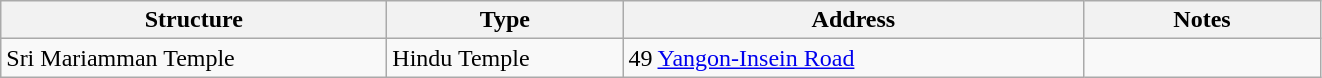<table class="wikitable" border="1">
<tr>
<th width="250">Structure</th>
<th width="150">Type</th>
<th width="300">Address</th>
<th width="150">Notes</th>
</tr>
<tr>
<td>Sri Mariamman Temple</td>
<td>Hindu Temple</td>
<td>49 <a href='#'>Yangon-Insein Road</a></td>
<td></td>
</tr>
</table>
